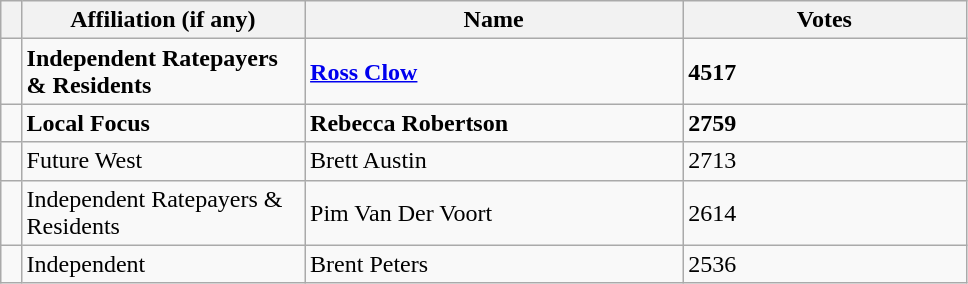<table class="wikitable" style="width:51%;">
<tr>
<th style="width:1%;"></th>
<th style="width:15%;">Affiliation (if any)</th>
<th style="width:20%;">Name</th>
<th style="width:15%;">Votes</th>
</tr>
<tr>
<td bgcolor=></td>
<td><strong>Independent Ratepayers & Residents</strong></td>
<td><strong><a href='#'>Ross Clow</a></strong></td>
<td><strong>4517</strong></td>
</tr>
<tr>
<td bgcolor=></td>
<td><strong>Local Focus</strong></td>
<td><strong>Rebecca Robertson</strong></td>
<td><strong>2759</strong></td>
</tr>
<tr>
<td bgcolor=></td>
<td>Future West</td>
<td>Brett Austin</td>
<td>2713</td>
</tr>
<tr>
<td bgcolor=></td>
<td>Independent Ratepayers & Residents</td>
<td>Pim Van Der Voort</td>
<td>2614</td>
</tr>
<tr>
<td bgcolor=></td>
<td>Independent</td>
<td>Brent Peters</td>
<td>2536</td>
</tr>
</table>
